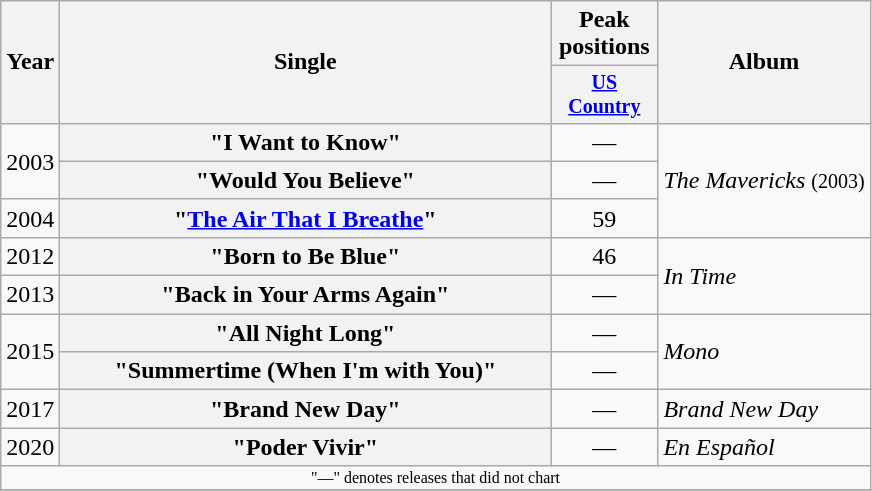<table class="wikitable plainrowheaders" style="text-align:center;">
<tr>
<th rowspan="2">Year</th>
<th rowspan="2" style="width:20em;">Single</th>
<th colspan="1">Peak positions</th>
<th rowspan="2">Album</th>
</tr>
<tr style="font-size:smaller;">
<th width="65"><a href='#'>US Country</a><br></th>
</tr>
<tr>
<td rowspan="2">2003</td>
<th scope="row">"I Want to Know"</th>
<td>—</td>
<td align="left" rowspan="3"><em>The Mavericks</em> <small>(2003)</small></td>
</tr>
<tr>
<th scope="row">"Would You Believe"</th>
<td>—</td>
</tr>
<tr>
<td>2004</td>
<th scope="row">"<a href='#'>The Air That I Breathe</a>"</th>
<td>59</td>
</tr>
<tr>
<td>2012</td>
<th scope="row">"Born to Be Blue"</th>
<td>46</td>
<td align="left" rowspan="2"><em>In Time</em></td>
</tr>
<tr>
<td>2013</td>
<th scope="row">"Back in Your Arms Again"</th>
<td>—</td>
</tr>
<tr>
<td rowspan="2">2015</td>
<th scope="row">"All Night Long"</th>
<td>—</td>
<td align="left" rowspan="2"><em>Mono</em></td>
</tr>
<tr>
<th scope="row">"Summertime (When I'm with You)"</th>
<td>—</td>
</tr>
<tr>
<td>2017</td>
<th scope="row">"Brand New Day"</th>
<td>—</td>
<td align="left"><em>Brand New Day</em></td>
</tr>
<tr>
<td>2020</td>
<th scope="row">"Poder Vivir"</th>
<td>—</td>
<td align="left"><em>En Español</em></td>
</tr>
<tr>
<td colspan="4" style="font-size:8pt">"—" denotes releases that did not chart</td>
</tr>
<tr>
</tr>
</table>
